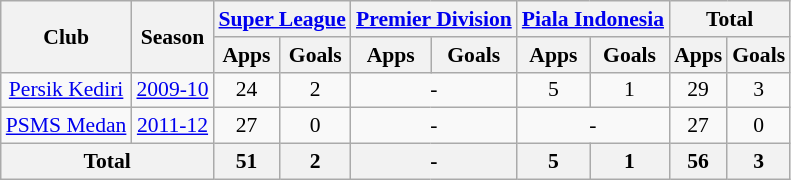<table class="wikitable" style="font-size:90%; text-align:center;">
<tr>
<th rowspan="2">Club</th>
<th rowspan="2">Season</th>
<th colspan="2"><a href='#'>Super League</a></th>
<th colspan="2"><a href='#'>Premier Division</a></th>
<th colspan="2"><a href='#'>Piala Indonesia</a></th>
<th colspan="2">Total</th>
</tr>
<tr>
<th>Apps</th>
<th>Goals</th>
<th>Apps</th>
<th>Goals</th>
<th>Apps</th>
<th>Goals</th>
<th>Apps</th>
<th>Goals</th>
</tr>
<tr>
<td rowspan="1"><a href='#'>Persik Kediri</a></td>
<td><a href='#'>2009-10</a></td>
<td>24</td>
<td>2</td>
<td colspan="2">-</td>
<td>5</td>
<td>1</td>
<td>29</td>
<td>3</td>
</tr>
<tr>
<td rowspan="1"><a href='#'>PSMS Medan</a></td>
<td><a href='#'>2011-12</a></td>
<td>27</td>
<td>0</td>
<td colspan="2">-</td>
<td colspan="2">-</td>
<td>27</td>
<td>0</td>
</tr>
<tr>
<th colspan="2">Total</th>
<th>51</th>
<th>2</th>
<th colspan="2">-</th>
<th>5</th>
<th>1</th>
<th>56</th>
<th>3</th>
</tr>
</table>
